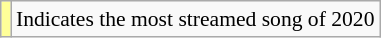<table class="wikitable" style="font-size:90%;">
<tr>
<td style="background-color:#FFFF99"></td>
<td>Indicates the most streamed song of 2020</td>
</tr>
</table>
